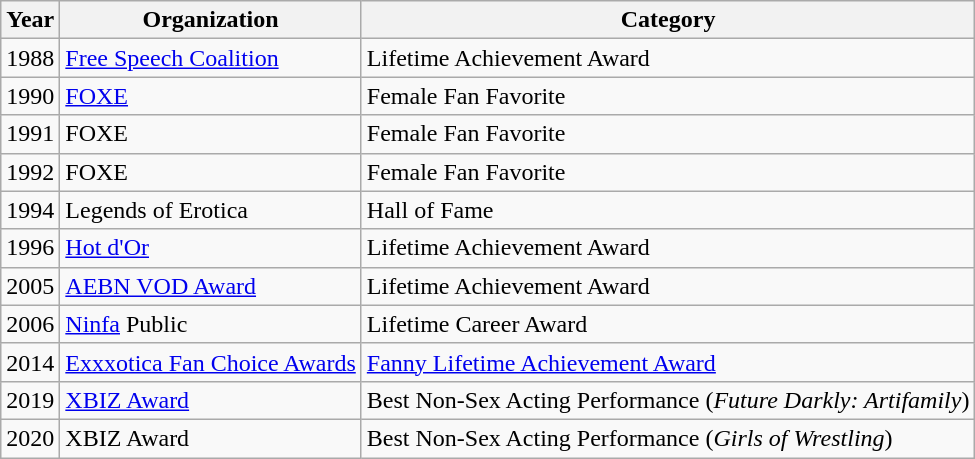<table class="wikitable">
<tr>
<th>Year</th>
<th>Organization</th>
<th>Category</th>
</tr>
<tr>
<td>1988</td>
<td><a href='#'>Free Speech Coalition</a></td>
<td>Lifetime Achievement Award</td>
</tr>
<tr>
<td>1990</td>
<td><a href='#'>FOXE</a></td>
<td>Female Fan Favorite</td>
</tr>
<tr>
<td>1991</td>
<td>FOXE</td>
<td>Female Fan Favorite</td>
</tr>
<tr>
<td>1992</td>
<td>FOXE</td>
<td>Female Fan Favorite</td>
</tr>
<tr>
<td>1994</td>
<td>Legends of Erotica</td>
<td>Hall of Fame</td>
</tr>
<tr>
<td>1996</td>
<td><a href='#'>Hot d'Or</a></td>
<td>Lifetime Achievement Award</td>
</tr>
<tr>
<td>2005</td>
<td><a href='#'>AEBN VOD Award</a></td>
<td>Lifetime Achievement Award</td>
</tr>
<tr>
<td>2006</td>
<td><a href='#'>Ninfa</a> Public</td>
<td>Lifetime Career Award</td>
</tr>
<tr>
<td>2014</td>
<td><a href='#'>Exxxotica Fan Choice Awards</a></td>
<td><a href='#'>Fanny Lifetime Achievement Award</a></td>
</tr>
<tr>
<td>2019</td>
<td><a href='#'>XBIZ Award</a></td>
<td>Best Non-Sex Acting Performance (<em>Future Darkly: Artifamily</em>)</td>
</tr>
<tr>
<td>2020</td>
<td>XBIZ Award</td>
<td>Best Non-Sex Acting Performance (<em>Girls of Wrestling</em>)</td>
</tr>
</table>
